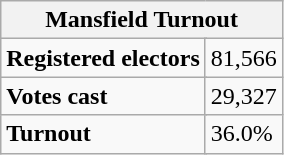<table class="wikitable" border="1">
<tr>
<th colspan="5">Mansfield Turnout</th>
</tr>
<tr>
<td colspan="2"><strong>Registered electors</strong></td>
<td colspan="3">81,566</td>
</tr>
<tr>
<td colspan="2"><strong>Votes cast</strong></td>
<td colspan="3">29,327</td>
</tr>
<tr>
<td colspan="2"><strong>Turnout</strong></td>
<td colspan="3">36.0%</td>
</tr>
</table>
